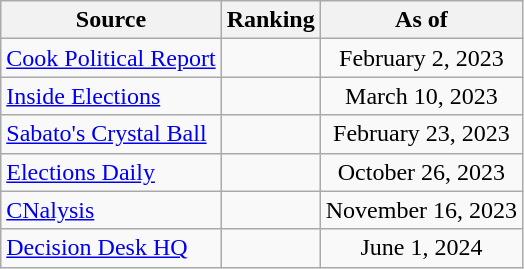<table class="wikitable" style="text-align:center">
<tr>
<th>Source</th>
<th>Ranking</th>
<th>As of</th>
</tr>
<tr>
<td align=left><a href='#'>Cook Political Report</a></td>
<td></td>
<td>February 2, 2023</td>
</tr>
<tr>
<td align=left><a href='#'>Inside Elections</a></td>
<td></td>
<td>March 10, 2023</td>
</tr>
<tr>
<td align=left><a href='#'>Sabato's Crystal Ball</a></td>
<td></td>
<td>February 23, 2023</td>
</tr>
<tr>
<td align=left><a href='#'>Elections Daily</a></td>
<td></td>
<td>October 26, 2023</td>
</tr>
<tr>
<td align=left><a href='#'>CNalysis</a></td>
<td></td>
<td>November 16, 2023</td>
</tr>
<tr>
<td align=left><a href='#'>Decision Desk HQ</a></td>
<td></td>
<td>June 1, 2024</td>
</tr>
</table>
